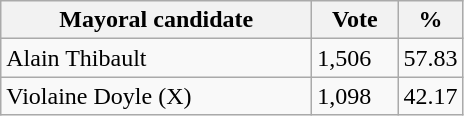<table class="wikitable">
<tr>
<th bgcolor="#DDDDFF" width="200px">Mayoral candidate</th>
<th bgcolor="#DDDDFF" width="50px">Vote</th>
<th bgcolor="#DDDDFF" width="30px">%</th>
</tr>
<tr>
<td>Alain Thibault</td>
<td>1,506</td>
<td>57.83</td>
</tr>
<tr>
<td>Violaine Doyle (X)</td>
<td>1,098</td>
<td>42.17</td>
</tr>
</table>
